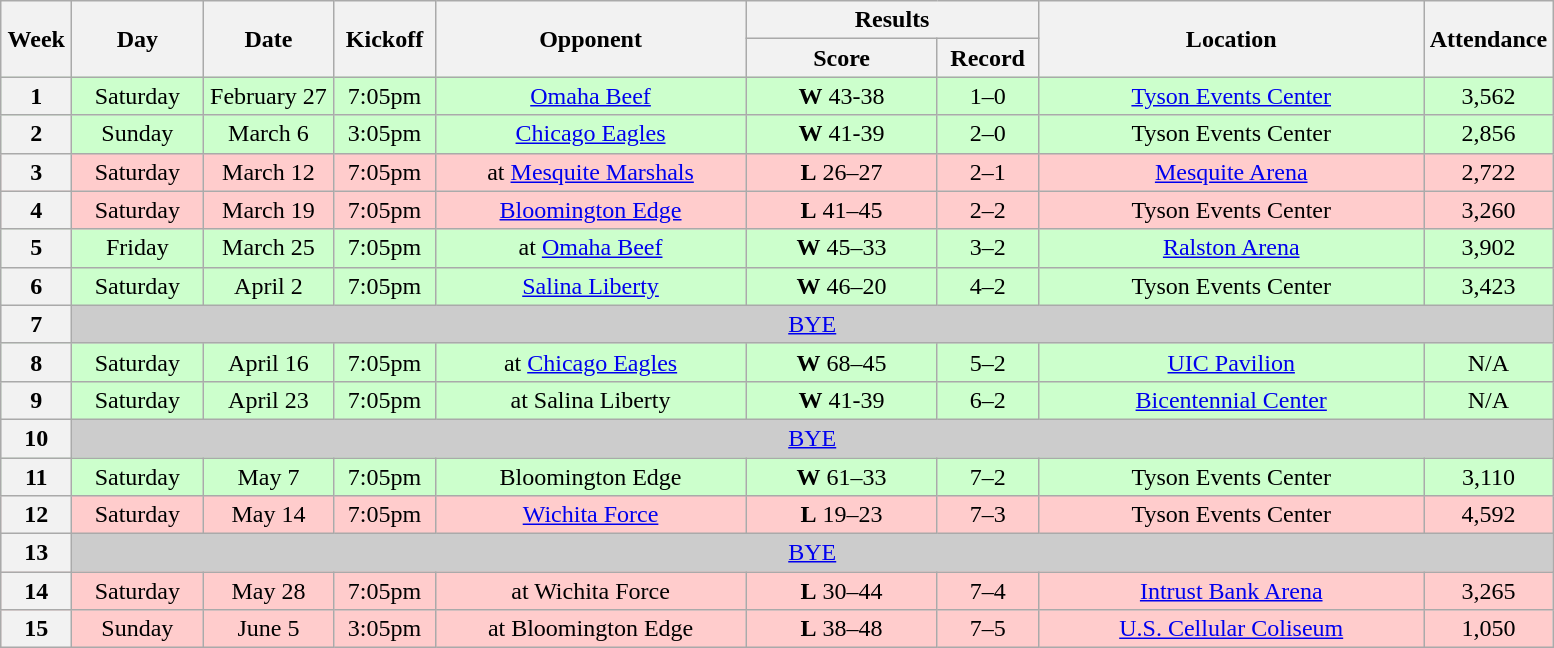<table class="wikitable">
<tr>
<th rowspan="2" width="40">Week</th>
<th rowspan="2" width="80">Day</th>
<th rowspan="2" width="80">Date</th>
<th rowspan="2" width="60">Kickoff</th>
<th rowspan="2" width="200">Opponent</th>
<th colspan="2" width="180">Results</th>
<th rowspan="2" width="250">Location</th>
<th rowspan="2" width=>Attendance</th>
</tr>
<tr>
<th width="120">Score</th>
<th width="60">Record</th>
</tr>
<tr align="center" bgcolor="#CCFFCC">
<th>1</th>
<td>Saturday</td>
<td>February 27</td>
<td>7:05pm</td>
<td><a href='#'>Omaha Beef</a></td>
<td><strong>W</strong> 43-38</td>
<td>1–0</td>
<td><a href='#'>Tyson Events Center</a></td>
<td>3,562</td>
</tr>
<tr align="center" bgcolor="#CCFFCC">
<th>2</th>
<td>Sunday</td>
<td>March 6</td>
<td>3:05pm</td>
<td><a href='#'>Chicago Eagles</a></td>
<td><strong>W</strong> 41-39</td>
<td>2–0</td>
<td>Tyson Events Center</td>
<td>2,856</td>
</tr>
<tr align="center" bgcolor="#FFCCCC">
<th>3</th>
<td>Saturday</td>
<td>March 12</td>
<td>7:05pm</td>
<td>at <a href='#'>Mesquite Marshals</a></td>
<td><strong>L</strong> 26–27</td>
<td>2–1</td>
<td><a href='#'>Mesquite Arena</a></td>
<td>2,722</td>
</tr>
<tr align="center" bgcolor="#FFCCCC">
<th>4</th>
<td>Saturday</td>
<td>March 19</td>
<td>7:05pm</td>
<td><a href='#'>Bloomington Edge</a></td>
<td><strong>L</strong> 41–45</td>
<td>2–2</td>
<td>Tyson Events Center</td>
<td>3,260</td>
</tr>
<tr align="center" bgcolor="#CCFFCC">
<th>5</th>
<td>Friday</td>
<td>March 25</td>
<td>7:05pm</td>
<td>at <a href='#'>Omaha Beef</a></td>
<td><strong>W</strong> 45–33</td>
<td>3–2</td>
<td><a href='#'>Ralston Arena</a></td>
<td>3,902</td>
</tr>
<tr align="center" bgcolor="#CCFFCC">
<th>6</th>
<td>Saturday</td>
<td>April 2</td>
<td>7:05pm</td>
<td><a href='#'>Salina Liberty</a></td>
<td><strong>W</strong> 46–20</td>
<td>4–2</td>
<td>Tyson Events Center</td>
<td>3,423</td>
</tr>
<tr align="center" bgcolor="#CCCCCC">
<th>7</th>
<td colSpan=8><a href='#'>BYE</a></td>
</tr>
<tr align="center" bgcolor="#CCFFCC">
<th>8</th>
<td>Saturday</td>
<td>April 16</td>
<td>7:05pm</td>
<td>at <a href='#'>Chicago Eagles</a></td>
<td><strong>W</strong> 68–45</td>
<td>5–2</td>
<td><a href='#'>UIC Pavilion</a></td>
<td>N/A</td>
</tr>
<tr align="center" bgcolor="#CCFFCC">
<th>9</th>
<td>Saturday</td>
<td>April 23</td>
<td>7:05pm</td>
<td>at Salina Liberty</td>
<td><strong>W</strong> 41-39</td>
<td>6–2</td>
<td><a href='#'>Bicentennial Center</a></td>
<td>N/A</td>
</tr>
<tr align="center" bgcolor="#CCCCCC">
<th>10</th>
<td colSpan=8><a href='#'>BYE</a></td>
</tr>
<tr align="center" bgcolor="#CCFFCC">
<th>11</th>
<td>Saturday</td>
<td>May 7</td>
<td>7:05pm</td>
<td>Bloomington Edge</td>
<td><strong>W</strong> 61–33</td>
<td>7–2</td>
<td>Tyson Events Center</td>
<td>3,110</td>
</tr>
<tr align="center" bgcolor="#FFCCCC">
<th>12</th>
<td>Saturday</td>
<td>May 14</td>
<td>7:05pm</td>
<td><a href='#'>Wichita Force</a></td>
<td><strong>L</strong> 19–23</td>
<td>7–3</td>
<td>Tyson Events Center</td>
<td>4,592</td>
</tr>
<tr align="center" bgcolor="#CCCCCC">
<th>13</th>
<td colSpan=8><a href='#'>BYE</a></td>
</tr>
<tr align="center" bgcolor="#FFCCCC">
<th>14</th>
<td>Saturday</td>
<td>May 28</td>
<td>7:05pm</td>
<td>at Wichita Force</td>
<td><strong>L</strong> 30–44</td>
<td>7–4</td>
<td><a href='#'>Intrust Bank Arena</a></td>
<td>3,265</td>
</tr>
<tr align="center" bgcolor="#FFCCCC">
<th>15</th>
<td>Sunday</td>
<td>June 5</td>
<td>3:05pm</td>
<td>at Bloomington Edge</td>
<td><strong>L</strong> 38–48</td>
<td>7–5</td>
<td><a href='#'>U.S. Cellular Coliseum</a></td>
<td>1,050</td>
</tr>
</table>
